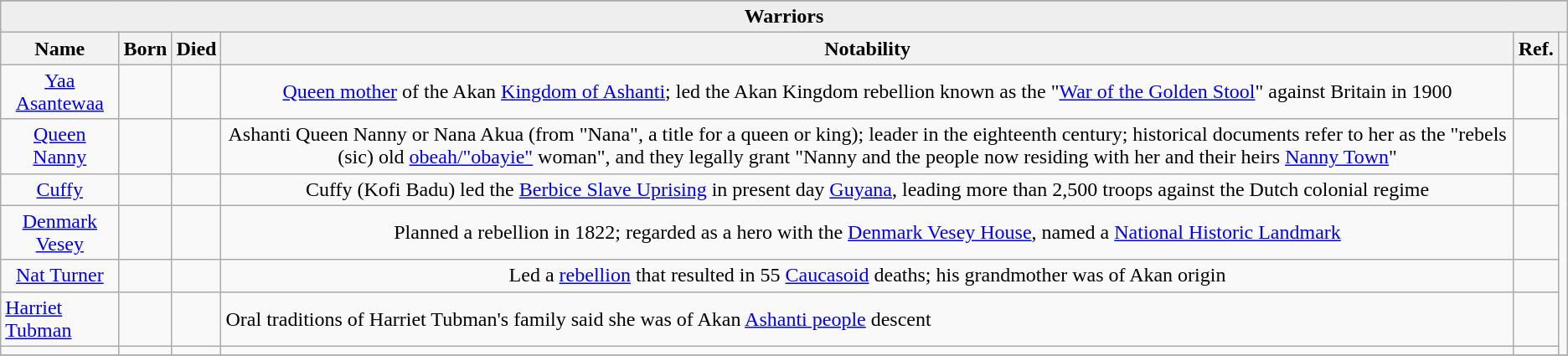<table class="wikitable sortable" style="text-align: centre;">
<tr ">
</tr>
<tr bgcolor=#EEEEEE>
<td align=center colspan=6><strong>Warriors</strong></td>
</tr>
<tr>
<th class="unsortable">Name</th>
<th class="unsortable">Born</th>
<th class="unsortable">Died</th>
<th class="unsortable">Notability</th>
<th class="unsortable">Ref.</th>
<th class="unsortable"></th>
</tr>
<tr>
<td align=center><a href='#'>Yaa Asantewaa</a></td>
<td align=center></td>
<td align=center></td>
<td align=center><a href='#'>Queen mother</a> of the Akan <a href='#'>Kingdom of Ashanti</a>; led the Akan Kingdom rebellion known as the "<a href='#'>War of the Golden Stool</a>" against Britain in 1900</td>
<td align=center></td>
<td rowspan="7" align="center"><br></td>
</tr>
<tr>
<td align=center><a href='#'>Queen Nanny</a></td>
<td align=center></td>
<td align=center> </td>
<td align=center>Ashanti Queen Nanny or Nana Akua (from "Nana", a title for a queen or king); leader in the eighteenth century; historical documents refer to her as the "rebels (sic) old <a href='#'>obeah/"obayie"</a> woman", and they legally grant "Nanny and the people now residing with her and their heirs <a href='#'>Nanny Town</a>"</td>
<td align=center></td>
</tr>
<tr>
<td align=center><a href='#'>Cuffy</a></td>
<td align=center></td>
<td align=center> </td>
<td align=center>Cuffy (Kofi Badu) led the <a href='#'>Berbice Slave Uprising</a> in present day <a href='#'>Guyana</a>, leading more than 2,500 troops against the Dutch colonial regime</td>
<td align=center></td>
</tr>
<tr>
<td align=center><a href='#'>Denmark Vesey</a></td>
<td align=center></td>
<td align=center></td>
<td align=center>Planned a rebellion in 1822; regarded as a hero with the <a href='#'>Denmark Vesey House</a>, named a <a href='#'>National Historic Landmark</a></td>
<td align=center><br><br></td>
</tr>
<tr>
<td align=center><a href='#'>Nat Turner</a></td>
<td align=center></td>
<td align=center></td>
<td align=center>Led a <a href='#'>rebellion</a> that resulted in 55 <a href='#'>Caucasoid</a> deaths; his grandmother was of Akan origin</td>
<td align=center></td>
</tr>
<tr>
<td><a href='#'>Harriet Tubman</a></td>
<td></td>
<td></td>
<td>Oral traditions of Harriet Tubman's family said she was of Akan <a href='#'>Ashanti people</a> descent</td>
<td></td>
</tr>
<tr>
<td></td>
<td></td>
<td></td>
<td></td>
<td></td>
</tr>
<tr>
</tr>
</table>
